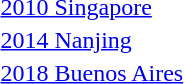<table>
<tr>
<td><a href='#'>2010 Singapore</a></td>
<td></td>
<td></td>
<td></td>
</tr>
<tr>
<td><a href='#'>2014 Nanjing</a></td>
<td></td>
<td></td>
<td></td>
</tr>
<tr>
<td><a href='#'>2018 Buenos Aires</a></td>
<td></td>
<td></td>
<td></td>
</tr>
</table>
